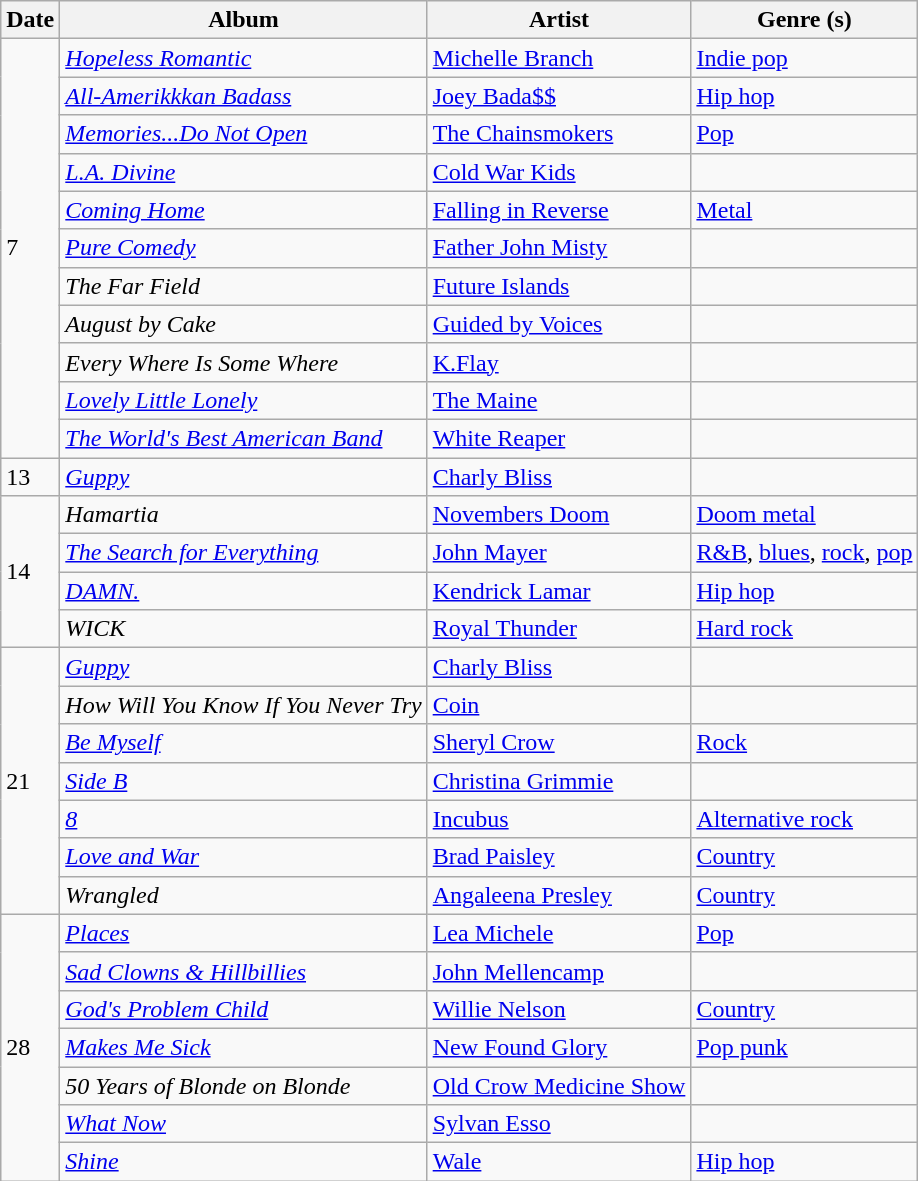<table class="wikitable">
<tr>
<th>Date</th>
<th>Album</th>
<th>Artist</th>
<th>Genre (s)</th>
</tr>
<tr>
<td rowspan="11">7</td>
<td><em><a href='#'>Hopeless Romantic</a></em></td>
<td><a href='#'>Michelle Branch</a></td>
<td><a href='#'>Indie pop</a></td>
</tr>
<tr>
<td><em><a href='#'>All-Amerikkkan Badass</a></em></td>
<td><a href='#'>Joey Bada$$</a></td>
<td><a href='#'>Hip hop</a></td>
</tr>
<tr>
<td><em><a href='#'>Memories...Do Not Open</a></em></td>
<td><a href='#'>The Chainsmokers</a></td>
<td><a href='#'>Pop</a></td>
</tr>
<tr>
<td><em><a href='#'>L.A. Divine</a></em></td>
<td><a href='#'>Cold War Kids</a></td>
<td></td>
</tr>
<tr>
<td><em><a href='#'>Coming Home</a></em></td>
<td><a href='#'>Falling in Reverse</a></td>
<td><a href='#'>Metal</a></td>
</tr>
<tr>
<td><em><a href='#'>Pure Comedy</a></em></td>
<td><a href='#'>Father John Misty</a></td>
<td></td>
</tr>
<tr>
<td><em>The Far Field</em></td>
<td><a href='#'>Future Islands</a></td>
<td></td>
</tr>
<tr>
<td><em>August by Cake</em></td>
<td><a href='#'>Guided by Voices</a></td>
<td></td>
</tr>
<tr>
<td><em>Every Where Is Some Where</em></td>
<td><a href='#'>K.Flay</a></td>
<td></td>
</tr>
<tr>
<td><em><a href='#'>Lovely Little Lonely</a></em></td>
<td><a href='#'>The Maine</a></td>
<td></td>
</tr>
<tr>
<td><em><a href='#'>The World's Best American Band</a></em></td>
<td><a href='#'>White Reaper</a></td>
<td></td>
</tr>
<tr>
<td>13</td>
<td><em><a href='#'>Guppy</a></em></td>
<td><a href='#'>Charly Bliss</a></td>
<td></td>
</tr>
<tr>
<td rowspan="4">14</td>
<td><em>Hamartia</em></td>
<td><a href='#'>Novembers Doom</a></td>
<td><a href='#'>Doom metal</a></td>
</tr>
<tr>
<td><em><a href='#'>The Search for Everything</a></em></td>
<td><a href='#'>John Mayer</a></td>
<td><a href='#'>R&B</a>, <a href='#'>blues</a>, <a href='#'>rock</a>, <a href='#'>pop</a></td>
</tr>
<tr>
<td><em><a href='#'>DAMN.</a></em></td>
<td><a href='#'>Kendrick Lamar</a></td>
<td><a href='#'>Hip hop</a></td>
</tr>
<tr>
<td><em>WICK</em></td>
<td><a href='#'>Royal Thunder</a></td>
<td><a href='#'>Hard rock</a></td>
</tr>
<tr>
<td rowspan="7">21</td>
<td><em><a href='#'>Guppy</a></em></td>
<td><a href='#'>Charly Bliss</a></td>
<td></td>
</tr>
<tr>
<td><em>How Will You Know If You Never Try</em></td>
<td><a href='#'>Coin</a></td>
<td></td>
</tr>
<tr>
<td><em><a href='#'>Be Myself</a></em></td>
<td><a href='#'>Sheryl Crow</a></td>
<td><a href='#'>Rock</a></td>
</tr>
<tr>
<td><em><a href='#'>Side B</a></em></td>
<td><a href='#'>Christina Grimmie</a></td>
<td></td>
</tr>
<tr>
<td><em><a href='#'>8</a></em></td>
<td><a href='#'>Incubus</a></td>
<td><a href='#'>Alternative rock</a></td>
</tr>
<tr>
<td><em><a href='#'>Love and War</a></em></td>
<td><a href='#'>Brad Paisley</a></td>
<td><a href='#'>Country</a></td>
</tr>
<tr>
<td><em>Wrangled</em></td>
<td><a href='#'>Angaleena Presley</a></td>
<td><a href='#'>Country</a></td>
</tr>
<tr>
<td rowspan="7">28</td>
<td><em><a href='#'>Places</a></em></td>
<td><a href='#'>Lea Michele</a></td>
<td><a href='#'>Pop</a></td>
</tr>
<tr>
<td><em><a href='#'>Sad Clowns & Hillbillies</a></em></td>
<td><a href='#'>John Mellencamp</a></td>
<td></td>
</tr>
<tr>
<td><em><a href='#'>God's Problem Child</a></em></td>
<td><a href='#'>Willie Nelson</a></td>
<td><a href='#'>Country</a></td>
</tr>
<tr>
<td><em><a href='#'>Makes Me Sick</a></em></td>
<td><a href='#'>New Found Glory</a></td>
<td><a href='#'>Pop punk</a></td>
</tr>
<tr>
<td><em>50 Years of Blonde on Blonde</em></td>
<td><a href='#'>Old Crow Medicine Show</a></td>
<td></td>
</tr>
<tr>
<td><em><a href='#'>What Now</a></em></td>
<td><a href='#'>Sylvan Esso</a></td>
<td></td>
</tr>
<tr>
<td><em><a href='#'>Shine</a></em></td>
<td><a href='#'>Wale</a></td>
<td><a href='#'>Hip hop</a></td>
</tr>
</table>
